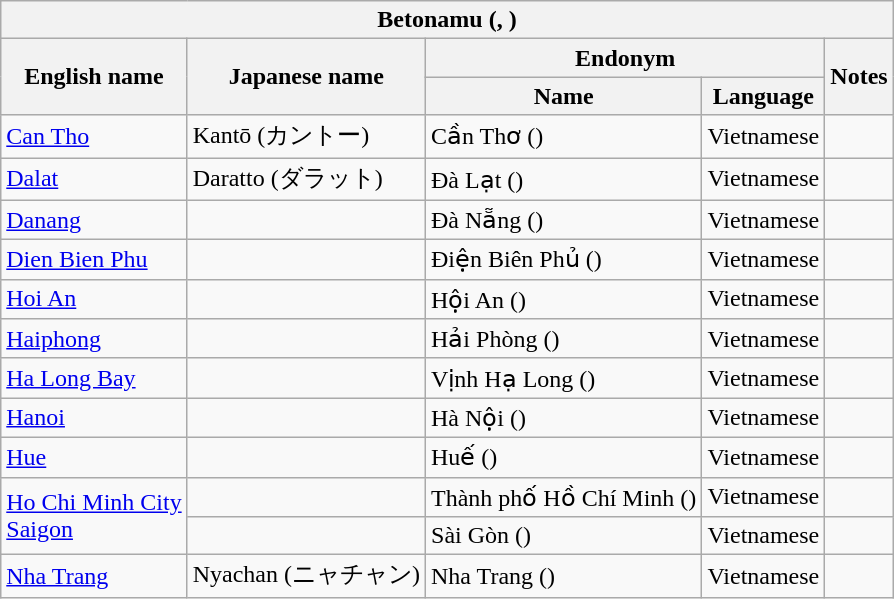<table class="wikitable sortable">
<tr>
<th colspan="5"> Betonamu (, )</th>
</tr>
<tr>
<th rowspan="2">English name</th>
<th rowspan="2">Japanese name</th>
<th colspan="2">Endonym</th>
<th rowspan="2">Notes</th>
</tr>
<tr>
<th>Name</th>
<th>Language</th>
</tr>
<tr>
<td><a href='#'>Can Tho</a></td>
<td>Kantō (カントー)</td>
<td>Cần Thơ ()</td>
<td>Vietnamese</td>
<td></td>
</tr>
<tr>
<td><a href='#'>Dalat</a></td>
<td>Daratto (ダラット)</td>
<td>Đà Lạt ()</td>
<td>Vietnamese</td>
<td></td>
</tr>
<tr>
<td><a href='#'>Danang</a></td>
<td></td>
<td>Đà Nẵng ()</td>
<td>Vietnamese</td>
<td></td>
</tr>
<tr>
<td><a href='#'>Dien Bien Phu</a></td>
<td></td>
<td>Điện Biên Phủ ()</td>
<td>Vietnamese</td>
<td></td>
</tr>
<tr>
<td><a href='#'>Hoi An</a></td>
<td></td>
<td>Hội An ()</td>
<td>Vietnamese</td>
<td></td>
</tr>
<tr>
<td><a href='#'>Haiphong</a></td>
<td></td>
<td>Hải Phòng ()</td>
<td>Vietnamese</td>
<td></td>
</tr>
<tr>
<td><a href='#'>Ha Long Bay</a></td>
<td></td>
<td>Vịnh Hạ Long ()</td>
<td>Vietnamese</td>
<td></td>
</tr>
<tr>
<td><a href='#'>Hanoi</a></td>
<td></td>
<td>Hà Nội ()</td>
<td>Vietnamese</td>
<td></td>
</tr>
<tr>
<td><a href='#'>Hue</a></td>
<td></td>
<td>Huế ()</td>
<td>Vietnamese</td>
<td></td>
</tr>
<tr>
<td rowspan="2"><a href='#'>Ho Chi Minh City<br>Saigon</a></td>
<td></td>
<td>Thành phố Hồ Chí Minh ()</td>
<td>Vietnamese</td>
<td></td>
</tr>
<tr>
<td></td>
<td>Sài Gòn ()</td>
<td>Vietnamese</td>
<td></td>
</tr>
<tr>
<td><a href='#'>Nha Trang</a></td>
<td>Nyachan (ニャチャン)</td>
<td>Nha Trang ()</td>
<td>Vietnamese</td>
<td></td>
</tr>
</table>
